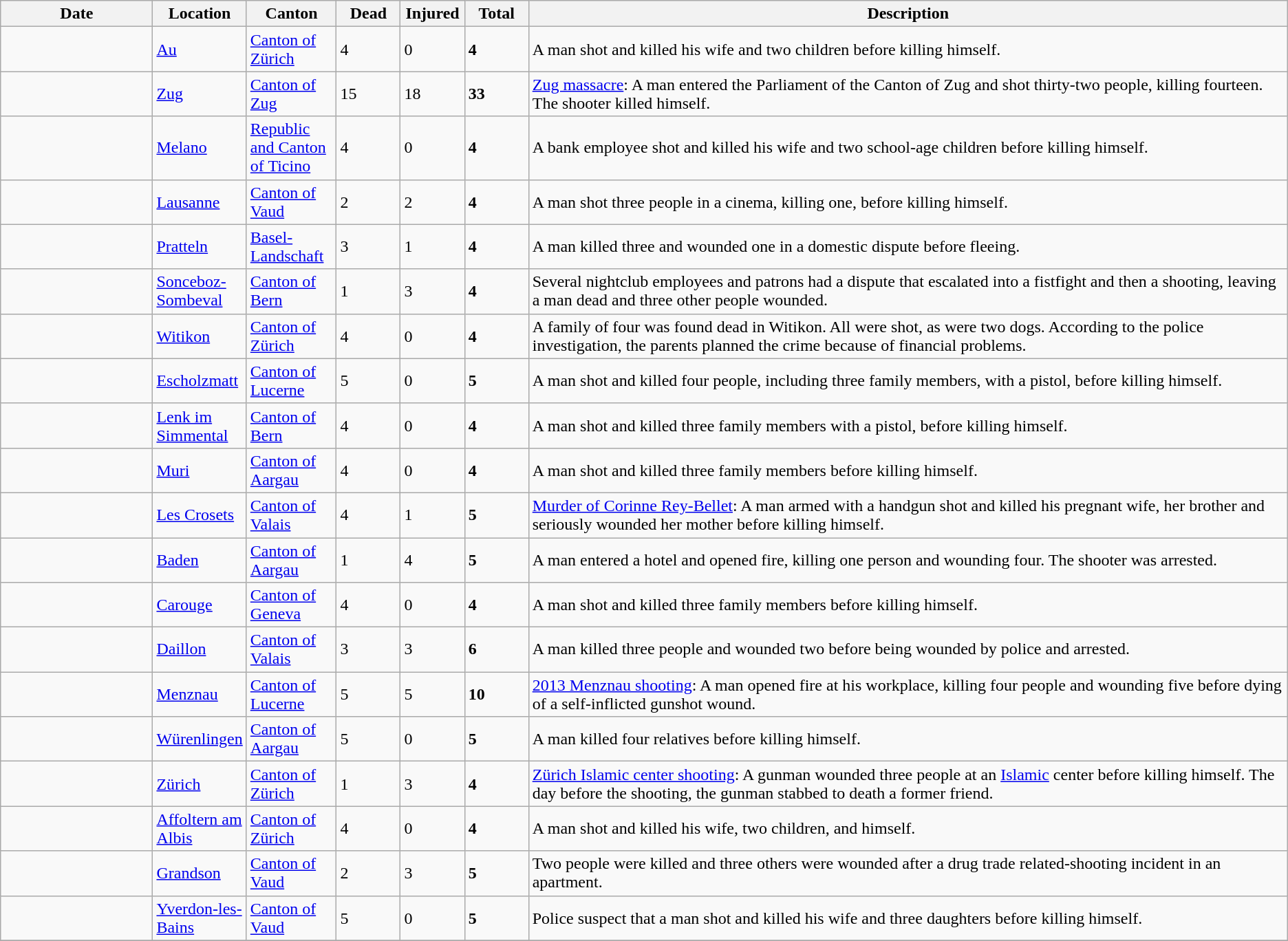<table class="wikitable sortable mw-datatable">
<tr>
<th width=12%>Date</th>
<th width=6%>Location</th>
<th width=7%>Canton</th>
<th width=5%>Dead</th>
<th width=5%>Injured</th>
<th width=5%>Total</th>
<th class="unsortable" width=60%>Description</th>
</tr>
<tr>
<td></td>
<td><a href='#'>Au</a></td>
<td><a href='#'>Canton of Zürich</a></td>
<td>4</td>
<td>0</td>
<td><strong>4</strong></td>
<td>A man shot and killed his wife and two children before killing himself.</td>
</tr>
<tr>
<td></td>
<td><a href='#'>Zug</a></td>
<td><a href='#'>Canton of Zug</a></td>
<td>15</td>
<td>18</td>
<td><strong>33</strong></td>
<td><a href='#'>Zug massacre</a>: A man entered the Parliament of the Canton of Zug and shot thirty-two people, killing fourteen. The shooter killed himself.</td>
</tr>
<tr>
<td></td>
<td><a href='#'>Melano</a></td>
<td><a href='#'>Republic and Canton of Ticino</a></td>
<td>4</td>
<td>0</td>
<td><strong>4</strong></td>
<td>A bank employee shot and killed his wife and two school-age children before killing himself.</td>
</tr>
<tr>
<td></td>
<td><a href='#'>Lausanne</a></td>
<td><a href='#'>Canton of Vaud</a></td>
<td>2</td>
<td>2</td>
<td><strong>4</strong></td>
<td>A man shot three people in a cinema, killing one, before killing himself.</td>
</tr>
<tr>
<td></td>
<td><a href='#'>Pratteln</a></td>
<td><a href='#'>Basel-Landschaft</a></td>
<td>3</td>
<td>1</td>
<td><strong>4</strong></td>
<td>A man killed three and wounded one in a domestic dispute before fleeing.</td>
</tr>
<tr>
<td></td>
<td><a href='#'>Sonceboz-Sombeval</a></td>
<td><a href='#'>Canton of Bern</a></td>
<td>1</td>
<td>3</td>
<td><strong>4</strong></td>
<td>Several nightclub employees and patrons had a dispute that escalated into a fistfight and then a shooting, leaving a man dead and three other people wounded.</td>
</tr>
<tr>
<td></td>
<td><a href='#'>Witikon</a></td>
<td><a href='#'>Canton of Zürich</a></td>
<td>4</td>
<td>0</td>
<td><strong>4</strong></td>
<td>A family of four was found dead in Witikon. All were shot, as were two dogs. According to the police investigation, the parents planned the crime because of financial problems.</td>
</tr>
<tr>
<td></td>
<td><a href='#'>Escholzmatt</a></td>
<td><a href='#'>Canton of Lucerne</a></td>
<td>5</td>
<td>0</td>
<td><strong>5</strong></td>
<td>A man shot and killed four people, including three family members, with a pistol, before killing himself.</td>
</tr>
<tr>
<td></td>
<td><a href='#'>Lenk im Simmental</a></td>
<td><a href='#'>Canton of Bern</a></td>
<td>4</td>
<td>0</td>
<td><strong>4</strong></td>
<td>A man shot and killed three family members with a pistol, before killing himself.</td>
</tr>
<tr>
<td></td>
<td><a href='#'>Muri</a></td>
<td><a href='#'>Canton of Aargau</a></td>
<td>4</td>
<td>0</td>
<td><strong>4</strong></td>
<td>A man shot and killed three family members before killing himself.</td>
</tr>
<tr>
<td></td>
<td><a href='#'>Les Crosets</a></td>
<td><a href='#'>Canton of Valais</a></td>
<td>4</td>
<td>1</td>
<td><strong>5</strong></td>
<td><a href='#'>Murder of Corinne Rey-Bellet</a>: A man armed with a handgun shot and killed his pregnant wife, her brother and seriously wounded her mother before killing himself.</td>
</tr>
<tr>
<td></td>
<td><a href='#'>Baden</a></td>
<td><a href='#'>Canton of Aargau</a></td>
<td>1</td>
<td>4</td>
<td><strong>5</strong></td>
<td>A man entered a hotel and opened fire, killing one person and wounding four. The shooter was arrested.</td>
</tr>
<tr>
<td></td>
<td><a href='#'>Carouge</a></td>
<td><a href='#'>Canton of Geneva</a></td>
<td>4</td>
<td>0</td>
<td><strong>4</strong></td>
<td>A man shot and killed three family members before killing himself.</td>
</tr>
<tr>
<td></td>
<td><a href='#'>Daillon</a></td>
<td><a href='#'>Canton of Valais</a></td>
<td>3</td>
<td>3</td>
<td><strong>6</strong></td>
<td>A man killed three people and wounded two before being wounded by police and arrested.</td>
</tr>
<tr>
<td></td>
<td><a href='#'>Menznau</a></td>
<td><a href='#'>Canton of Lucerne</a></td>
<td>5</td>
<td>5</td>
<td><strong>10</strong></td>
<td><a href='#'>2013 Menznau shooting</a>: A man opened fire at his workplace, killing four people and wounding five before dying of a self-inflicted gunshot wound.</td>
</tr>
<tr>
<td></td>
<td><a href='#'>Würenlingen</a></td>
<td><a href='#'>Canton of Aargau</a></td>
<td>5</td>
<td>0</td>
<td><strong>5</strong></td>
<td>A man killed four relatives before killing himself.</td>
</tr>
<tr>
<td></td>
<td><a href='#'>Zürich</a></td>
<td><a href='#'>Canton of Zürich</a></td>
<td>1</td>
<td>3</td>
<td><strong>4</strong></td>
<td><a href='#'>Zürich Islamic center shooting</a>: A gunman wounded three people at an <a href='#'>Islamic</a> center before killing himself. The day before the shooting, the gunman stabbed to death a former friend.</td>
</tr>
<tr>
<td></td>
<td><a href='#'>Affoltern am Albis</a></td>
<td><a href='#'>Canton of Zürich</a></td>
<td>4</td>
<td>0</td>
<td><strong>4</strong></td>
<td>A man shot and killed his wife, two children, and himself.</td>
</tr>
<tr>
<td></td>
<td><a href='#'>Grandson</a></td>
<td><a href='#'>Canton of Vaud</a></td>
<td>2</td>
<td>3</td>
<td><strong>5</strong></td>
<td>Two people were killed and three others were wounded after a drug trade related-shooting incident in an apartment.</td>
</tr>
<tr>
<td></td>
<td><a href='#'>Yverdon-les-Bains</a></td>
<td><a href='#'>Canton of Vaud</a></td>
<td>5</td>
<td>0</td>
<td><strong>5</strong></td>
<td>Police suspect that a man shot and killed his wife and three daughters before killing himself.</td>
</tr>
<tr>
</tr>
</table>
